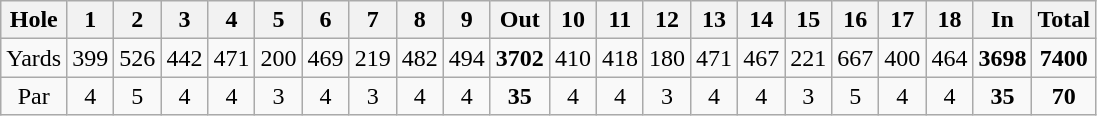<table class="wikitable" style="text-align:center">
<tr>
<th align="left">Hole</th>
<th>1</th>
<th>2</th>
<th>3</th>
<th>4</th>
<th>5</th>
<th>6</th>
<th>7</th>
<th>8</th>
<th>9</th>
<th>Out</th>
<th>10</th>
<th>11</th>
<th>12</th>
<th>13</th>
<th>14</th>
<th>15</th>
<th>16</th>
<th>17</th>
<th>18</th>
<th>In</th>
<th>Total</th>
</tr>
<tr>
<td align="center">Yards</td>
<td>399</td>
<td>526</td>
<td>442</td>
<td>471</td>
<td>200</td>
<td>469</td>
<td>219</td>
<td>482</td>
<td>494</td>
<td><strong>3702</strong></td>
<td>410</td>
<td>418</td>
<td>180</td>
<td>471</td>
<td>467</td>
<td>221</td>
<td>667</td>
<td>400</td>
<td>464</td>
<td><strong>3698</strong></td>
<td><strong>7400</strong></td>
</tr>
<tr>
<td align="center">Par</td>
<td>4</td>
<td>5</td>
<td>4</td>
<td>4</td>
<td>3</td>
<td>4</td>
<td>3</td>
<td>4</td>
<td>4</td>
<td><strong>35</strong></td>
<td>4</td>
<td>4</td>
<td>3</td>
<td>4</td>
<td>4</td>
<td>3</td>
<td>5</td>
<td>4</td>
<td>4</td>
<td><strong>35</strong></td>
<td><strong>70</strong></td>
</tr>
</table>
